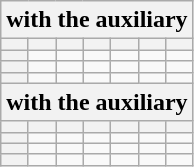<table class="wikitable">
<tr>
<th colspan="7">with the auxiliary </th>
</tr>
<tr>
<th></th>
<th></th>
<th></th>
<th></th>
<th></th>
<th></th>
<th></th>
</tr>
<tr>
<th></th>
<td></td>
<td></td>
<td></td>
<td></td>
<td></td>
<td></td>
</tr>
<tr>
<th></th>
<td></td>
<td></td>
<td></td>
<td></td>
<td></td>
<td></td>
</tr>
<tr>
<th></th>
<td></td>
<td></td>
<td></td>
<td></td>
<td></td>
<td></td>
</tr>
<tr>
<th colspan="7">with the auxiliary </th>
</tr>
<tr>
<th></th>
<th></th>
<th></th>
<th></th>
<th></th>
<th></th>
<th></th>
</tr>
<tr>
<th></th>
<td></td>
<td></td>
<td></td>
<td></td>
<td></td>
<td></td>
</tr>
<tr>
<th></th>
<td></td>
<td></td>
<td></td>
<td></td>
<td></td>
<td></td>
</tr>
<tr>
<th></th>
<td></td>
<td></td>
<td></td>
<td></td>
<td></td>
<td></td>
</tr>
</table>
